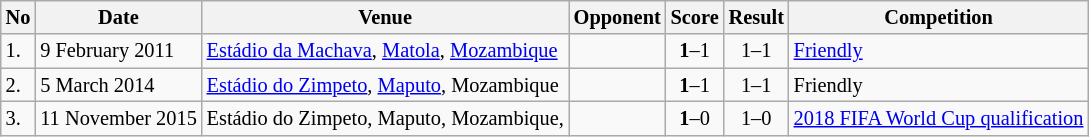<table class="wikitable" style="font-size:85%;">
<tr>
<th>No</th>
<th>Date</th>
<th>Venue</th>
<th>Opponent</th>
<th>Score</th>
<th>Result</th>
<th>Competition</th>
</tr>
<tr>
<td>1.</td>
<td>9 February 2011</td>
<td><a href='#'>Estádio da Machava</a>, <a href='#'>Matola</a>, <a href='#'>Mozambique</a></td>
<td></td>
<td align=center><strong>1</strong>–1</td>
<td align=center>1–1</td>
<td><a href='#'>Friendly</a></td>
</tr>
<tr>
<td>2.</td>
<td>5 March 2014</td>
<td><a href='#'>Estádio do Zimpeto</a>, <a href='#'>Maputo</a>, Mozambique</td>
<td></td>
<td align=center><strong>1</strong>–1</td>
<td align=center>1–1</td>
<td>Friendly</td>
</tr>
<tr>
<td>3.</td>
<td>11 November 2015</td>
<td>Estádio do Zimpeto, Maputo, Mozambique,</td>
<td></td>
<td align=center><strong>1</strong>–0</td>
<td align=center>1–0</td>
<td><a href='#'>2018 FIFA World Cup qualification</a></td>
</tr>
</table>
